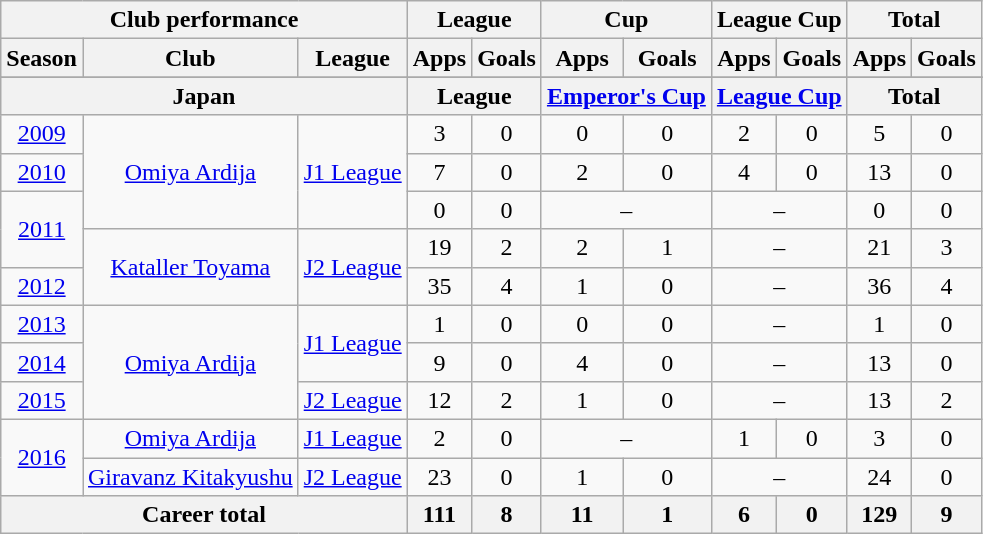<table class="wikitable" style="text-align:center">
<tr>
<th colspan=3>Club performance</th>
<th colspan=2>League</th>
<th colspan=2>Cup</th>
<th colspan=2>League Cup</th>
<th colspan=2>Total</th>
</tr>
<tr>
<th>Season</th>
<th>Club</th>
<th>League</th>
<th>Apps</th>
<th>Goals</th>
<th>Apps</th>
<th>Goals</th>
<th>Apps</th>
<th>Goals</th>
<th>Apps</th>
<th>Goals</th>
</tr>
<tr>
</tr>
<tr>
<th colspan=3>Japan</th>
<th colspan=2>League</th>
<th colspan=2><a href='#'>Emperor's Cup</a></th>
<th colspan=2><a href='#'>League Cup</a></th>
<th colspan=2>Total</th>
</tr>
<tr>
<td><a href='#'>2009</a></td>
<td rowspan="3"><a href='#'>Omiya Ardija</a></td>
<td rowspan="3"><a href='#'>J1 League</a></td>
<td>3</td>
<td>0</td>
<td>0</td>
<td>0</td>
<td>2</td>
<td>0</td>
<td>5</td>
<td>0</td>
</tr>
<tr>
<td><a href='#'>2010</a></td>
<td>7</td>
<td>0</td>
<td>2</td>
<td>0</td>
<td>4</td>
<td>0</td>
<td>13</td>
<td>0</td>
</tr>
<tr>
<td rowspan="2"><a href='#'>2011</a></td>
<td>0</td>
<td>0</td>
<td colspan="2">–</td>
<td colspan="2">–</td>
<td>0</td>
<td>0</td>
</tr>
<tr>
<td rowspan="2"><a href='#'>Kataller Toyama</a></td>
<td rowspan="2"><a href='#'>J2 League</a></td>
<td>19</td>
<td>2</td>
<td>2</td>
<td>1</td>
<td colspan="2">–</td>
<td>21</td>
<td>3</td>
</tr>
<tr>
<td><a href='#'>2012</a></td>
<td>35</td>
<td>4</td>
<td>1</td>
<td>0</td>
<td colspan="2">–</td>
<td>36</td>
<td>4</td>
</tr>
<tr>
<td><a href='#'>2013</a></td>
<td rowspan="3"><a href='#'>Omiya Ardija</a></td>
<td rowspan="2"><a href='#'>J1 League</a></td>
<td>1</td>
<td>0</td>
<td>0</td>
<td>0</td>
<td colspan="2">–</td>
<td>1</td>
<td>0</td>
</tr>
<tr>
<td><a href='#'>2014</a></td>
<td>9</td>
<td>0</td>
<td>4</td>
<td>0</td>
<td colspan="2">–</td>
<td>13</td>
<td>0</td>
</tr>
<tr>
<td><a href='#'>2015</a></td>
<td><a href='#'>J2 League</a></td>
<td>12</td>
<td>2</td>
<td>1</td>
<td>0</td>
<td colspan="2">–</td>
<td>13</td>
<td>2</td>
</tr>
<tr>
<td rowspan="2"><a href='#'>2016</a></td>
<td><a href='#'>Omiya Ardija</a></td>
<td><a href='#'>J1 League</a></td>
<td>2</td>
<td>0</td>
<td colspan="2">–</td>
<td>1</td>
<td>0</td>
<td>3</td>
<td>0</td>
</tr>
<tr>
<td><a href='#'>Giravanz Kitakyushu</a></td>
<td><a href='#'>J2 League</a></td>
<td>23</td>
<td>0</td>
<td>1</td>
<td>0</td>
<td colspan="2">–</td>
<td>24</td>
<td>0</td>
</tr>
<tr>
<th colspan=3>Career total</th>
<th>111</th>
<th>8</th>
<th>11</th>
<th>1</th>
<th>6</th>
<th>0</th>
<th>129</th>
<th>9</th>
</tr>
</table>
